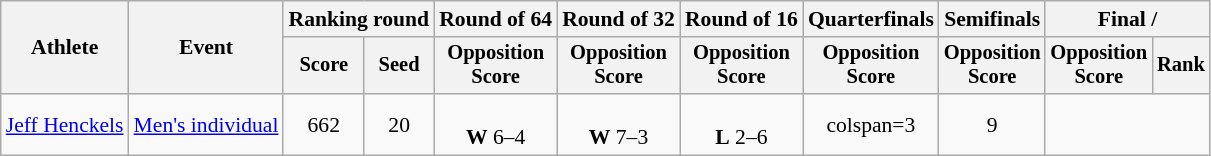<table class="wikitable" style="font-size:90%">
<tr>
<th rowspan=2>Athlete</th>
<th rowspan=2>Event</th>
<th colspan=2>Ranking round</th>
<th>Round of 64</th>
<th>Round of 32</th>
<th>Round of 16</th>
<th>Quarterfinals</th>
<th>Semifinals</th>
<th colspan=2>Final / </th>
</tr>
<tr style="font-size:95%">
<th>Score</th>
<th>Seed</th>
<th>Opposition<br>Score</th>
<th>Opposition<br>Score</th>
<th>Opposition<br>Score</th>
<th>Opposition<br>Score</th>
<th>Opposition<br>Score</th>
<th>Opposition<br>Score</th>
<th>Rank</th>
</tr>
<tr align=center>
<td align=left><a href='#'>Jeff Henckels</a></td>
<td align=left><a href='#'>Men's individual</a></td>
<td>662</td>
<td>20</td>
<td><br><strong>W</strong> 6–4</td>
<td><br><strong>W</strong> 7–3</td>
<td><br><strong>L</strong> 2–6</td>
<td>colspan=3 </td>
<td>9</td>
</tr>
</table>
